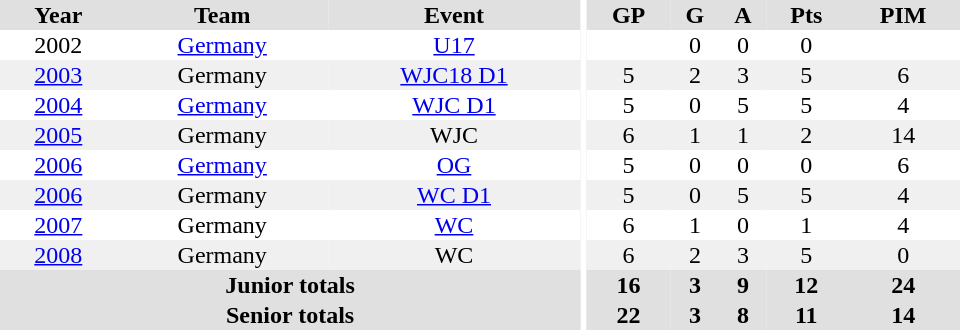<table border="0" cellpadding="1" cellspacing="0" ID="Table3" style="text-align:center; width:40em">
<tr ALIGN="center" bgcolor="#e0e0e0">
<th>Year</th>
<th>Team</th>
<th>Event</th>
<th rowspan="99" bgcolor="#ffffff"></th>
<th>GP</th>
<th>G</th>
<th>A</th>
<th>Pts</th>
<th>PIM</th>
</tr>
<tr>
<td>2002</td>
<td><a href='#'>Germany</a></td>
<td><a href='#'>U17</a></td>
<td></td>
<td>0</td>
<td>0</td>
<td>0</td>
<td></td>
</tr>
<tr bgcolor="#f0f0f0">
<td><a href='#'>2003</a></td>
<td>Germany</td>
<td><a href='#'>WJC18 D1</a></td>
<td>5</td>
<td>2</td>
<td>3</td>
<td>5</td>
<td>6</td>
</tr>
<tr>
<td><a href='#'>2004</a></td>
<td><a href='#'>Germany</a></td>
<td><a href='#'>WJC D1</a></td>
<td>5</td>
<td>0</td>
<td>5</td>
<td>5</td>
<td>4</td>
</tr>
<tr bgcolor="#f0f0f0">
<td><a href='#'>2005</a></td>
<td>Germany</td>
<td>WJC</td>
<td>6</td>
<td>1</td>
<td>1</td>
<td>2</td>
<td>14</td>
</tr>
<tr>
<td><a href='#'>2006</a></td>
<td><a href='#'>Germany</a></td>
<td><a href='#'>OG</a></td>
<td>5</td>
<td>0</td>
<td>0</td>
<td>0</td>
<td>6</td>
</tr>
<tr bgcolor="#f0f0f0">
<td><a href='#'>2006</a></td>
<td>Germany</td>
<td><a href='#'>WC D1</a></td>
<td>5</td>
<td>0</td>
<td>5</td>
<td>5</td>
<td>4</td>
</tr>
<tr>
<td><a href='#'>2007</a></td>
<td>Germany</td>
<td><a href='#'>WC</a></td>
<td>6</td>
<td>1</td>
<td>0</td>
<td>1</td>
<td>4</td>
</tr>
<tr bgcolor="#f0f0f0">
<td><a href='#'>2008</a></td>
<td>Germany</td>
<td>WC</td>
<td>6</td>
<td>2</td>
<td>3</td>
<td>5</td>
<td>0</td>
</tr>
<tr bgcolor="#e0e0e0">
<th colspan="3">Junior totals</th>
<th>16</th>
<th>3</th>
<th>9</th>
<th>12</th>
<th>24</th>
</tr>
<tr bgcolor="#e0e0e0">
<th colspan="3">Senior totals</th>
<th>22</th>
<th>3</th>
<th>8</th>
<th>11</th>
<th>14</th>
</tr>
</table>
